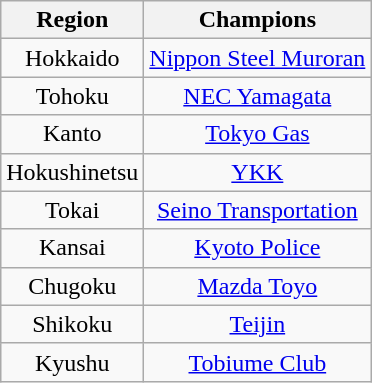<table class="wikitable" style="text-align:center;">
<tr>
<th>Region</th>
<th>Champions</th>
</tr>
<tr>
<td>Hokkaido</td>
<td><a href='#'>Nippon Steel Muroran</a></td>
</tr>
<tr>
<td>Tohoku</td>
<td><a href='#'>NEC Yamagata</a></td>
</tr>
<tr>
<td>Kanto</td>
<td><a href='#'>Tokyo Gas</a></td>
</tr>
<tr>
<td>Hokushinetsu</td>
<td><a href='#'>YKK</a></td>
</tr>
<tr>
<td>Tokai</td>
<td><a href='#'>Seino Transportation</a></td>
</tr>
<tr>
<td>Kansai</td>
<td><a href='#'>Kyoto Police</a></td>
</tr>
<tr>
<td>Chugoku</td>
<td><a href='#'>Mazda Toyo</a></td>
</tr>
<tr>
<td>Shikoku</td>
<td><a href='#'>Teijin</a></td>
</tr>
<tr>
<td>Kyushu</td>
<td><a href='#'>Tobiume Club</a></td>
</tr>
</table>
